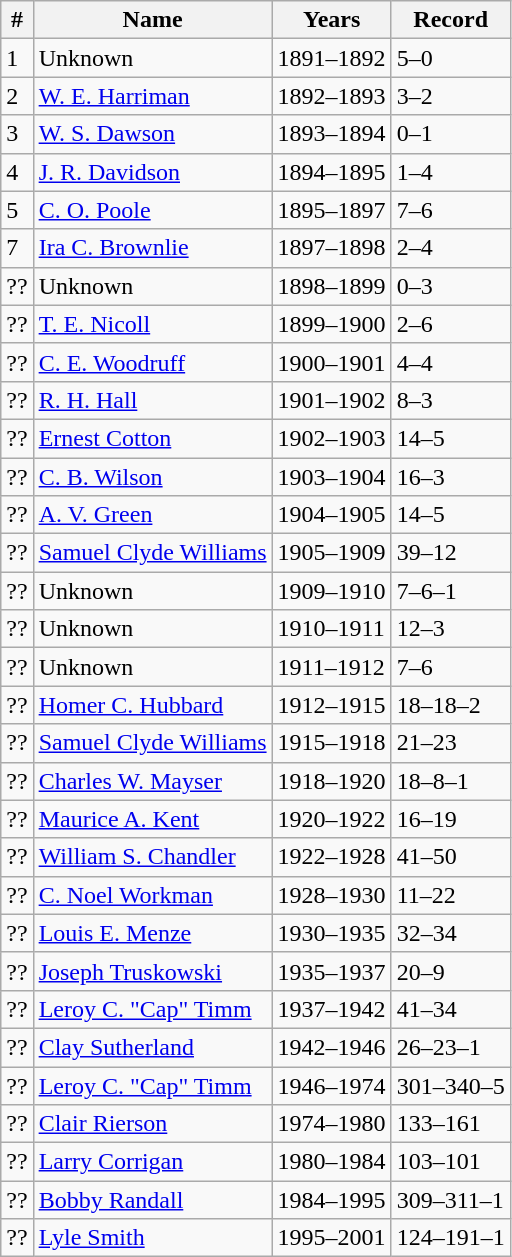<table class="wikitable">
<tr>
<th>#</th>
<th>Name</th>
<th>Years</th>
<th>Record</th>
</tr>
<tr>
<td>1</td>
<td>Unknown</td>
<td>1891–1892</td>
<td>5–0</td>
</tr>
<tr>
<td>2</td>
<td><a href='#'>W. E. Harriman</a></td>
<td>1892–1893</td>
<td>3–2</td>
</tr>
<tr>
<td>3</td>
<td><a href='#'>W. S. Dawson</a></td>
<td>1893–1894</td>
<td>0–1</td>
</tr>
<tr>
<td>4</td>
<td><a href='#'>J. R. Davidson</a></td>
<td>1894–1895</td>
<td>1–4</td>
</tr>
<tr>
<td>5</td>
<td><a href='#'>C. O. Poole</a></td>
<td>1895–1897</td>
<td>7–6</td>
</tr>
<tr>
<td>7</td>
<td><a href='#'>Ira C. Brownlie</a></td>
<td>1897–1898</td>
<td>2–4</td>
</tr>
<tr>
<td>??</td>
<td>Unknown</td>
<td>1898–1899</td>
<td>0–3</td>
</tr>
<tr>
<td>??</td>
<td><a href='#'>T. E. Nicoll</a></td>
<td>1899–1900</td>
<td>2–6</td>
</tr>
<tr>
<td>??</td>
<td><a href='#'>C. E. Woodruff</a></td>
<td>1900–1901</td>
<td>4–4</td>
</tr>
<tr>
<td>??</td>
<td><a href='#'>R. H. Hall</a></td>
<td>1901–1902</td>
<td>8–3</td>
</tr>
<tr>
<td>??</td>
<td><a href='#'>Ernest Cotton</a></td>
<td>1902–1903</td>
<td>14–5</td>
</tr>
<tr>
<td>??</td>
<td><a href='#'>C. B. Wilson</a></td>
<td>1903–1904</td>
<td>16–3</td>
</tr>
<tr>
<td>??</td>
<td><a href='#'>A. V. Green</a></td>
<td>1904–1905</td>
<td>14–5</td>
</tr>
<tr>
<td>??</td>
<td><a href='#'>Samuel Clyde Williams</a></td>
<td>1905–1909</td>
<td>39–12</td>
</tr>
<tr>
<td>??</td>
<td>Unknown</td>
<td>1909–1910</td>
<td>7–6–1</td>
</tr>
<tr>
<td>??</td>
<td>Unknown</td>
<td>1910–1911</td>
<td>12–3</td>
</tr>
<tr>
<td>??</td>
<td>Unknown</td>
<td>1911–1912</td>
<td>7–6</td>
</tr>
<tr>
<td>??</td>
<td><a href='#'>Homer C. Hubbard</a></td>
<td>1912–1915</td>
<td>18–18–2</td>
</tr>
<tr>
<td>??</td>
<td><a href='#'>Samuel Clyde Williams</a></td>
<td>1915–1918</td>
<td>21–23</td>
</tr>
<tr>
<td>??</td>
<td><a href='#'>Charles W. Mayser</a></td>
<td>1918–1920</td>
<td>18–8–1</td>
</tr>
<tr>
<td>??</td>
<td><a href='#'>Maurice A. Kent</a></td>
<td>1920–1922</td>
<td>16–19</td>
</tr>
<tr>
<td>??</td>
<td><a href='#'>William S. Chandler</a></td>
<td>1922–1928</td>
<td>41–50</td>
</tr>
<tr>
<td>??</td>
<td><a href='#'>C. Noel Workman</a></td>
<td>1928–1930</td>
<td>11–22</td>
</tr>
<tr>
<td>??</td>
<td><a href='#'>Louis E. Menze</a></td>
<td>1930–1935</td>
<td>32–34</td>
</tr>
<tr>
<td>??</td>
<td><a href='#'>Joseph Truskowski</a></td>
<td>1935–1937</td>
<td>20–9</td>
</tr>
<tr>
<td>??</td>
<td><a href='#'>Leroy C. "Cap" Timm</a></td>
<td>1937–1942</td>
<td>41–34</td>
</tr>
<tr>
<td>??</td>
<td><a href='#'>Clay Sutherland</a></td>
<td>1942–1946</td>
<td>26–23–1</td>
</tr>
<tr>
<td>??</td>
<td><a href='#'>Leroy C. "Cap" Timm</a></td>
<td>1946–1974</td>
<td>301–340–5</td>
</tr>
<tr>
<td>??</td>
<td><a href='#'>Clair Rierson</a></td>
<td>1974–1980</td>
<td>133–161</td>
</tr>
<tr>
<td>??</td>
<td><a href='#'>Larry Corrigan</a></td>
<td>1980–1984</td>
<td>103–101</td>
</tr>
<tr>
<td>??</td>
<td><a href='#'>Bobby Randall</a></td>
<td>1984–1995</td>
<td>309–311–1</td>
</tr>
<tr>
<td>??</td>
<td><a href='#'>Lyle Smith</a></td>
<td>1995–2001</td>
<td>124–191–1</td>
</tr>
</table>
